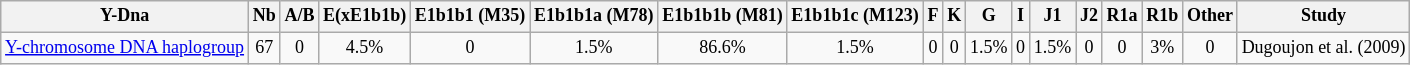<table class="wikitable sortable" style="text-align:center; font-size: 75%">
<tr>
<th>Y-Dna</th>
<th>Nb</th>
<th>A/B</th>
<th>E(xE1b1b)</th>
<th>E1b1b1 (M35)</th>
<th>E1b1b1a (M78)</th>
<th>E1b1b1b (M81)</th>
<th>E1b1b1c (M123)</th>
<th>F</th>
<th>K</th>
<th>G</th>
<th>I</th>
<th>J1</th>
<th>J2</th>
<th>R1a</th>
<th>R1b</th>
<th>Other</th>
<th>Study</th>
</tr>
<tr>
<td><a href='#'>Y-chromosome DNA haplogroup</a></td>
<td>67</td>
<td>0</td>
<td>4.5%</td>
<td>0</td>
<td>1.5%</td>
<td>86.6%</td>
<td>1.5%</td>
<td>0</td>
<td>0</td>
<td>1.5%</td>
<td>0</td>
<td>1.5%</td>
<td>0</td>
<td>0</td>
<td>3%</td>
<td>0</td>
<td>Dugoujon et al. (2009)</td>
</tr>
</table>
